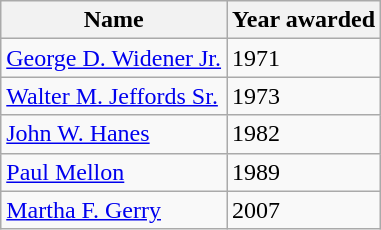<table class="wikitable sortable">
<tr>
<th>Name</th>
<th>Year awarded</th>
</tr>
<tr>
<td><a href='#'>George D. Widener Jr.</a></td>
<td>1971</td>
</tr>
<tr>
<td><a href='#'>Walter M. Jeffords Sr.</a></td>
<td>1973</td>
</tr>
<tr>
<td><a href='#'>John W. Hanes</a></td>
<td>1982</td>
</tr>
<tr>
<td><a href='#'>Paul Mellon</a></td>
<td>1989</td>
</tr>
<tr>
<td><a href='#'>Martha F. Gerry</a></td>
<td>2007</td>
</tr>
</table>
